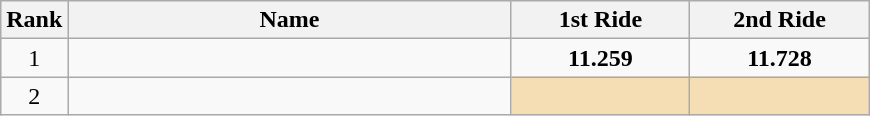<table class="wikitable" style="text-align:center;">
<tr>
<th>Rank</th>
<th style="width:18em">Name</th>
<th style="width:7em">1st Ride</th>
<th style="width:7em">2nd Ride</th>
</tr>
<tr>
<td>1</td>
<td align=left><br><em></em></td>
<td><strong>11.259</strong></td>
<td><strong>11.728</strong></td>
</tr>
<tr>
<td>2</td>
<td align=left><br><em></em></td>
<td bgcolor=wheat></td>
<td bgcolor=wheat></td>
</tr>
</table>
